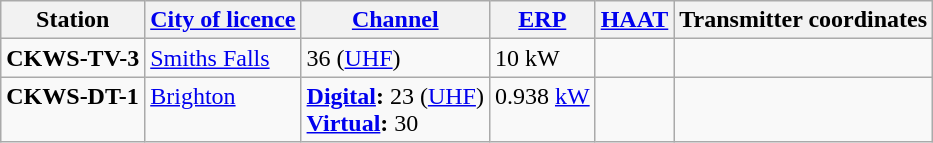<table class="wikitable">
<tr>
<th>Station</th>
<th><a href='#'>City of licence</a></th>
<th><a href='#'>Channel</a></th>
<th><a href='#'>ERP</a></th>
<th><a href='#'>HAAT</a></th>
<th>Transmitter coordinates</th>
</tr>
<tr style="vertical-align: top; text-align: left;">
<td><strong>CKWS-TV-3</strong></td>
<td><a href='#'>Smiths Falls</a></td>
<td>36 (<a href='#'>UHF</a>)</td>
<td>10 kW</td>
<td></td>
<td></td>
</tr>
<tr style="vertical-align: top; text-align: left;">
<td><strong>CKWS-DT-1</strong></td>
<td><a href='#'>Brighton</a></td>
<td><strong><a href='#'>Digital</a>:</strong> 23 (<a href='#'>UHF</a>)<br><strong><a href='#'>Virtual</a>:</strong> 30</td>
<td>0.938 <a href='#'>kW</a></td>
<td></td>
<td></td>
</tr>
</table>
